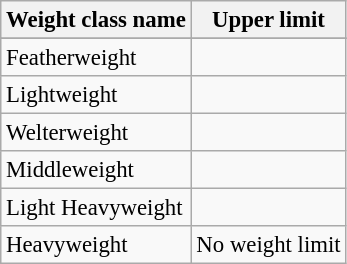<table class="wikitable" style="font-size:95%;">
<tr>
<th>Weight class name</th>
<th>Upper limit</th>
</tr>
<tr>
</tr>
<tr align="center">
<td align="left">Featherweight</td>
<td></td>
</tr>
<tr align="center">
<td align="left">Lightweight</td>
<td></td>
</tr>
<tr align="center">
<td align="left">Welterweight</td>
<td></td>
</tr>
<tr align="center">
<td align="left">Middleweight</td>
<td></td>
</tr>
<tr align="center">
<td align="left">Light Heavyweight</td>
<td></td>
</tr>
<tr align="center">
<td align="left">Heavyweight</td>
<td>No weight limit</td>
</tr>
</table>
